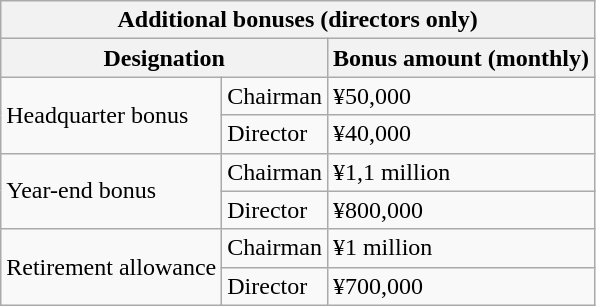<table class="wikitable">
<tr>
<th colspan="3">Additional bonuses (directors only)</th>
</tr>
<tr>
<th colspan="2">Designation</th>
<th>Bonus amount (monthly)</th>
</tr>
<tr>
<td rowspan="2">Headquarter bonus</td>
<td>Chairman</td>
<td>¥50,000</td>
</tr>
<tr>
<td>Director</td>
<td>¥40,000</td>
</tr>
<tr>
<td rowspan="2">Year-end bonus</td>
<td>Chairman</td>
<td>¥1,1 million</td>
</tr>
<tr>
<td>Director</td>
<td>¥800,000</td>
</tr>
<tr>
<td rowspan="2">Retirement allowance</td>
<td>Chairman</td>
<td>¥1 million</td>
</tr>
<tr>
<td>Director</td>
<td>¥700,000</td>
</tr>
</table>
